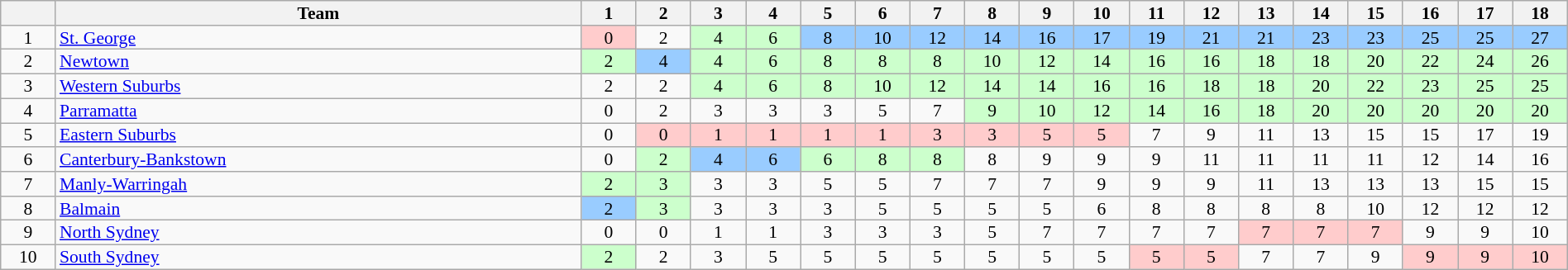<table class="wikitable" style="text-align:center; line-height: 90%; font-size:90%;" width=100%>
<tr>
<th width=20 abbr="Position"></th>
<th width=250>Team</th>
<th width=20 abbr="Round 1">1</th>
<th width=20 abbr="Round 2">2</th>
<th width=20 abbr="Round 3">3</th>
<th width=20 abbr="Round 4">4</th>
<th width=20 abbr="Round 5">5</th>
<th width=20 abbr="Round 6">6</th>
<th width=20 abbr="Round 7">7</th>
<th width=20 abbr="Round 8">8</th>
<th width=20 abbr="Round 9">9</th>
<th width=20 abbr="Round 10">10</th>
<th width=20 abbr="Round 11">11</th>
<th width=20 abbr="Round 12">12</th>
<th width=20 abbr="Round 13">13</th>
<th width=20 abbr="Round 14">14</th>
<th width=20 abbr="Round 15">15</th>
<th width=20 abbr="Round 16">16</th>
<th width=20 abbr="Round 17">17</th>
<th width=20 abbr="Round 18">18</th>
</tr>
<tr>
<td>1</td>
<td style="text-align:left;"> <a href='#'>St. George</a></td>
<td style="background: #ffcccc;">0</td>
<td>2</td>
<td style="background: #ccffcc;">4</td>
<td style="background: #ccffcc;">6</td>
<td style="background: #99ccff;">8</td>
<td style="background: #99ccff;">10</td>
<td style="background: #99ccff;">12</td>
<td style="background: #99ccff;">14</td>
<td style="background: #99ccff;">16</td>
<td style="background: #99ccff;">17</td>
<td style="background: #99ccff;">19</td>
<td style="background: #99ccff;">21</td>
<td style="background: #99ccff;">21</td>
<td style="background: #99ccff;">23</td>
<td style="background: #99ccff;">23</td>
<td style="background: #99ccff;">25</td>
<td style="background: #99ccff;">25</td>
<td style="background: #99ccff;">27</td>
</tr>
<tr>
<td>2</td>
<td style="text-align:left;"> <a href='#'>Newtown</a></td>
<td style="background: #ccffcc;">2</td>
<td style="background: #99ccff;">4</td>
<td style="background: #ccffcc;">4</td>
<td style="background: #ccffcc;">6</td>
<td style="background: #ccffcc;">8</td>
<td style="background: #ccffcc;">8</td>
<td style="background: #ccffcc;">8</td>
<td style="background: #ccffcc;">10</td>
<td style="background: #ccffcc;">12</td>
<td style="background: #ccffcc;">14</td>
<td style="background: #ccffcc;">16</td>
<td style="background: #ccffcc;">16</td>
<td style="background: #ccffcc;">18</td>
<td style="background: #ccffcc;">18</td>
<td style="background: #ccffcc;">20</td>
<td style="background: #ccffcc;">22</td>
<td style="background: #ccffcc;">24</td>
<td style="background: #ccffcc;">26</td>
</tr>
<tr>
<td>3</td>
<td style="text-align:left;"> <a href='#'>Western Suburbs</a></td>
<td>2</td>
<td>2</td>
<td style="background: #ccffcc;">4</td>
<td style="background: #ccffcc;">6</td>
<td style="background: #ccffcc;">8</td>
<td style="background: #ccffcc;">10</td>
<td style="background: #ccffcc;">12</td>
<td style="background: #ccffcc;">14</td>
<td style="background: #ccffcc;">14</td>
<td style="background: #ccffcc;">16</td>
<td style="background: #ccffcc;">16</td>
<td style="background: #ccffcc;">18</td>
<td style="background: #ccffcc;">18</td>
<td style="background: #ccffcc;">20</td>
<td style="background: #ccffcc;">22</td>
<td style="background: #ccffcc;">23</td>
<td style="background: #ccffcc;">25</td>
<td style="background: #ccffcc;">25</td>
</tr>
<tr>
<td>4</td>
<td style="text-align:left;"> <a href='#'>Parramatta</a></td>
<td>0</td>
<td>2</td>
<td>3</td>
<td>3</td>
<td>3</td>
<td>5</td>
<td>7</td>
<td style="background: #ccffcc;">9</td>
<td style="background: #ccffcc;">10</td>
<td style="background: #ccffcc;">12</td>
<td style="background: #ccffcc;">14</td>
<td style="background: #ccffcc;">16</td>
<td style="background: #ccffcc;">18</td>
<td style="background: #ccffcc;">20</td>
<td style="background: #ccffcc;">20</td>
<td style="background: #ccffcc;">20</td>
<td style="background: #ccffcc;">20</td>
<td style="background: #ccffcc;">20</td>
</tr>
<tr>
<td>5</td>
<td style="text-align:left;"> <a href='#'>Eastern Suburbs</a></td>
<td>0</td>
<td style="background: #ffcccc;">0</td>
<td style="background: #ffcccc;">1</td>
<td style="background: #ffcccc;">1</td>
<td style="background: #ffcccc;">1</td>
<td style="background: #ffcccc;">1</td>
<td style="background: #ffcccc;">3</td>
<td style="background: #ffcccc;">3</td>
<td style="background: #ffcccc;">5</td>
<td style="background: #ffcccc;">5</td>
<td>7</td>
<td>9</td>
<td>11</td>
<td>13</td>
<td>15</td>
<td>15</td>
<td>17</td>
<td>19</td>
</tr>
<tr>
<td>6</td>
<td style="text-align:left;"> <a href='#'>Canterbury-Bankstown</a></td>
<td>0</td>
<td style="background: #ccffcc;">2</td>
<td style="background: #99ccff;">4</td>
<td style="background: #99ccff;">6</td>
<td style="background: #ccffcc;">6</td>
<td style="background: #ccffcc;">8</td>
<td style="background: #ccffcc;">8</td>
<td>8</td>
<td>9</td>
<td>9</td>
<td>9</td>
<td>11</td>
<td>11</td>
<td>11</td>
<td>11</td>
<td>12</td>
<td>14</td>
<td>16</td>
</tr>
<tr>
<td>7</td>
<td style="text-align:left;"> <a href='#'>Manly-Warringah</a></td>
<td style="background: #ccffcc;">2</td>
<td style="background: #ccffcc;">3</td>
<td>3</td>
<td>3</td>
<td>5</td>
<td>5</td>
<td>7</td>
<td>7</td>
<td>7</td>
<td>9</td>
<td>9</td>
<td>9</td>
<td>11</td>
<td>13</td>
<td>13</td>
<td>13</td>
<td>15</td>
<td>15</td>
</tr>
<tr>
<td>8</td>
<td style="text-align:left;"> <a href='#'>Balmain</a></td>
<td style="background: #99ccff;">2</td>
<td style="background: #ccffcc;">3</td>
<td>3</td>
<td>3</td>
<td>3</td>
<td>5</td>
<td>5</td>
<td>5</td>
<td>5</td>
<td>6</td>
<td>8</td>
<td>8</td>
<td>8</td>
<td>8</td>
<td>10</td>
<td>12</td>
<td>12</td>
<td>12</td>
</tr>
<tr>
<td>9</td>
<td style="text-align:left;"> <a href='#'>North Sydney</a></td>
<td>0</td>
<td>0</td>
<td>1</td>
<td>1</td>
<td>3</td>
<td>3</td>
<td>3</td>
<td>5</td>
<td>7</td>
<td>7</td>
<td>7</td>
<td>7</td>
<td style="background: #ffcccc;">7</td>
<td style="background: #ffcccc;">7</td>
<td style="background: #ffcccc;">7</td>
<td>9</td>
<td>9</td>
<td>10</td>
</tr>
<tr>
<td>10</td>
<td style="text-align:left;"> <a href='#'>South Sydney</a></td>
<td style="background: #ccffcc;">2</td>
<td>2</td>
<td>3</td>
<td>5</td>
<td>5</td>
<td>5</td>
<td>5</td>
<td>5</td>
<td>5</td>
<td>5</td>
<td style="background: #ffcccc;">5</td>
<td style="background: #ffcccc;">5</td>
<td>7</td>
<td>7</td>
<td>9</td>
<td style="background: #ffcccc;">9</td>
<td style="background: #ffcccc;">9</td>
<td style="background: #ffcccc;">10</td>
</tr>
</table>
